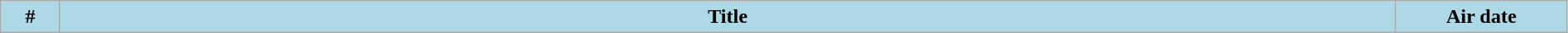<table class="wikitable plainrowheaders" style="width:99%; background:#fff;">
<tr>
<th style="background:#add8e6; width:40px;">#</th>
<th style="background: #add8e6;">Title</th>
<th style="background:#add8e6; width:130px;">Air date<br>





</th>
</tr>
</table>
